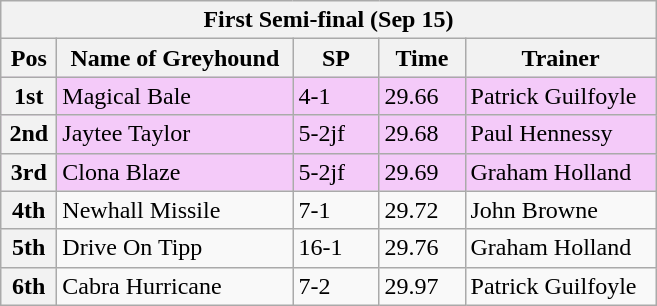<table class="wikitable">
<tr>
<th colspan="6">First Semi-final (Sep 15)</th>
</tr>
<tr>
<th width=30>Pos</th>
<th width=150>Name of Greyhound</th>
<th width=50>SP</th>
<th width=50>Time</th>
<th width=120>Trainer</th>
</tr>
<tr style="background: #f4caf9;">
<th>1st</th>
<td>Magical Bale</td>
<td>4-1</td>
<td>29.66</td>
<td>Patrick Guilfoyle</td>
</tr>
<tr style="background: #f4caf9;">
<th>2nd</th>
<td>Jaytee Taylor</td>
<td>5-2jf</td>
<td>29.68</td>
<td>Paul Hennessy</td>
</tr>
<tr style="background: #f4caf9;">
<th>3rd</th>
<td>Clona Blaze</td>
<td>5-2jf</td>
<td>29.69</td>
<td>Graham Holland</td>
</tr>
<tr>
<th>4th</th>
<td>Newhall Missile</td>
<td>7-1</td>
<td>29.72</td>
<td>John Browne</td>
</tr>
<tr>
<th>5th</th>
<td>Drive On Tipp</td>
<td>16-1</td>
<td>29.76</td>
<td>Graham Holland</td>
</tr>
<tr>
<th>6th</th>
<td>Cabra Hurricane</td>
<td>7-2</td>
<td>29.97</td>
<td>Patrick Guilfoyle</td>
</tr>
</table>
